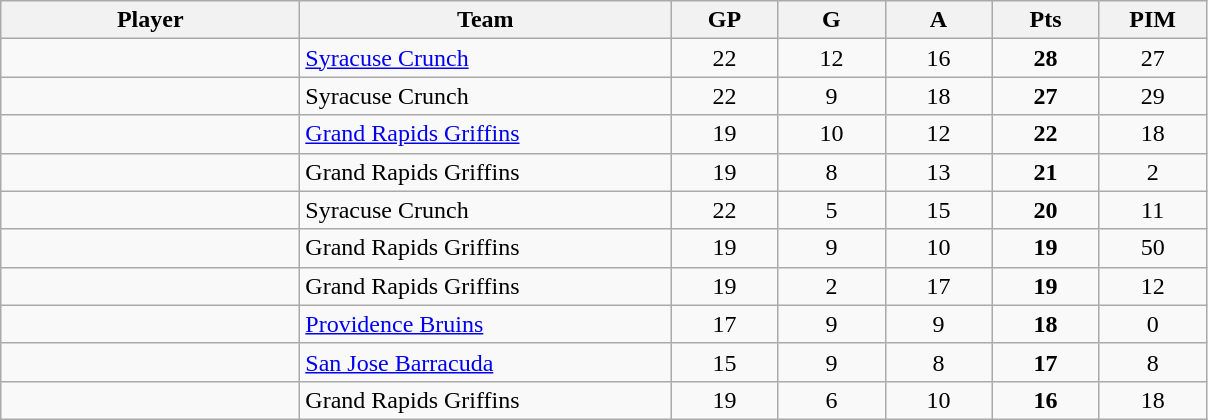<table class="wikitable sortable" style="text-align:center">
<tr>
<th style="width:12em">Player</th>
<th style="width:15em">Team</th>
<th style="width:4em">GP</th>
<th style="width:4em">G</th>
<th style="width:4em">A</th>
<th style="width:4em">Pts</th>
<th style="width:4em">PIM</th>
</tr>
<tr>
<td align=left></td>
<td align=left><a href='#'>Syracuse Crunch</a></td>
<td>22</td>
<td>12</td>
<td>16</td>
<td><strong>28</strong></td>
<td>27</td>
</tr>
<tr>
<td align=left></td>
<td align=left>Syracuse Crunch</td>
<td>22</td>
<td>9</td>
<td>18</td>
<td><strong>27</strong></td>
<td>29</td>
</tr>
<tr>
<td align=left></td>
<td align=left><a href='#'>Grand Rapids Griffins</a></td>
<td>19</td>
<td>10</td>
<td>12</td>
<td><strong>22</strong></td>
<td>18</td>
</tr>
<tr>
<td align=left></td>
<td align=left>Grand Rapids Griffins</td>
<td>19</td>
<td>8</td>
<td>13</td>
<td><strong>21</strong></td>
<td>2</td>
</tr>
<tr>
<td align=left></td>
<td align=left>Syracuse Crunch</td>
<td>22</td>
<td>5</td>
<td>15</td>
<td><strong>20</strong></td>
<td>11</td>
</tr>
<tr>
<td align=left></td>
<td align=left>Grand Rapids Griffins</td>
<td>19</td>
<td>9</td>
<td>10</td>
<td><strong>19</strong></td>
<td>50</td>
</tr>
<tr>
<td align=left></td>
<td align=left>Grand Rapids Griffins</td>
<td>19</td>
<td>2</td>
<td>17</td>
<td><strong>19</strong></td>
<td>12</td>
</tr>
<tr>
<td align=left></td>
<td align=left><a href='#'>Providence Bruins</a></td>
<td>17</td>
<td>9</td>
<td>9</td>
<td><strong>18</strong></td>
<td>0</td>
</tr>
<tr>
<td align=left></td>
<td align=left><a href='#'>San Jose Barracuda</a></td>
<td>15</td>
<td>9</td>
<td>8</td>
<td><strong>17</strong></td>
<td>8</td>
</tr>
<tr>
<td align=left></td>
<td align=left>Grand Rapids Griffins</td>
<td>19</td>
<td>6</td>
<td>10</td>
<td><strong>16</strong></td>
<td>18</td>
</tr>
</table>
